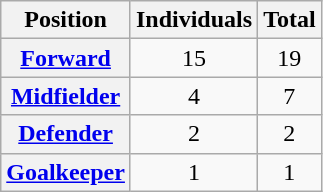<table class="sortable wikitable plainrowheaders">
<tr>
<th scope="col">Position</th>
<th scope="col">Individuals</th>
<th scope="col">Total</th>
</tr>
<tr>
<th scope="row"><a href='#'>Forward</a></th>
<td align=center>15</td>
<td align=center>19</td>
</tr>
<tr>
<th scope="row"><a href='#'>Midfielder</a></th>
<td align=center>4</td>
<td align=center>7</td>
</tr>
<tr>
<th scope="row"><a href='#'>Defender</a></th>
<td align=center>2</td>
<td align=center>2</td>
</tr>
<tr>
<th scope="row"><a href='#'>Goalkeeper</a></th>
<td align=center>1</td>
<td align=center>1</td>
</tr>
</table>
